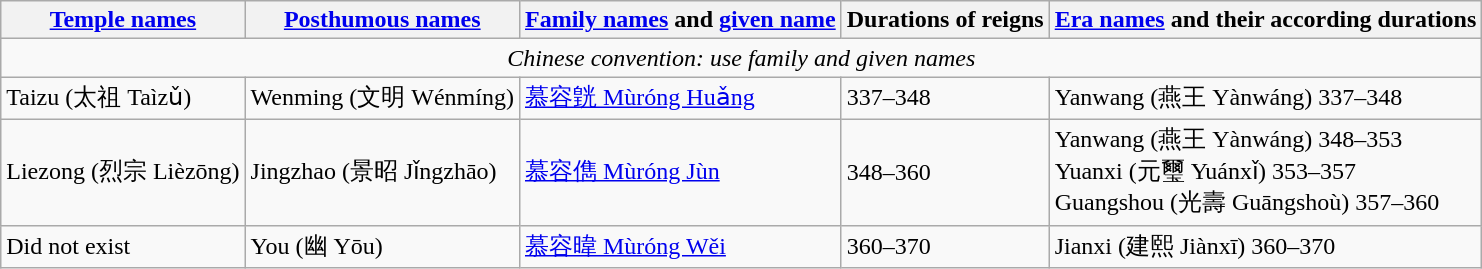<table class="wikitable">
<tr>
<th><a href='#'>Temple names</a></th>
<th><a href='#'>Posthumous names</a></th>
<th><a href='#'>Family names</a> and <a href='#'>given name</a></th>
<th>Durations of reigns</th>
<th><a href='#'>Era names</a> and their according durations</th>
</tr>
<tr>
<td colspan=5 style="text-align:center;"><em>Chinese convention: use family and given names</em></td>
</tr>
<tr>
<td>Taizu (太祖 Taìzǔ)</td>
<td>Wenming (文明 Wénmíng)</td>
<td><a href='#'>慕容皝 Mùróng Huǎng</a></td>
<td>337–348</td>
<td>Yanwang (燕王 Yànwáng) 337–348<br></td>
</tr>
<tr>
<td>Liezong (烈宗 Lièzōng)</td>
<td>Jingzhao (景昭 Jǐngzhāo)</td>
<td><a href='#'>慕容儁 Mùróng Jùn</a></td>
<td>348–360</td>
<td>Yanwang (燕王 Yànwáng) 348–353<br>Yuanxi (元璽 Yuánxǐ) 353–357<br>Guangshou (光壽 Guāngshoù) 357–360<br></td>
</tr>
<tr>
<td>Did not exist</td>
<td>You (幽 Yōu)</td>
<td><a href='#'>慕容暐 Mùróng Wěi</a></td>
<td>360–370</td>
<td>Jianxi (建熙 Jiànxī) 360–370<br></td>
</tr>
</table>
